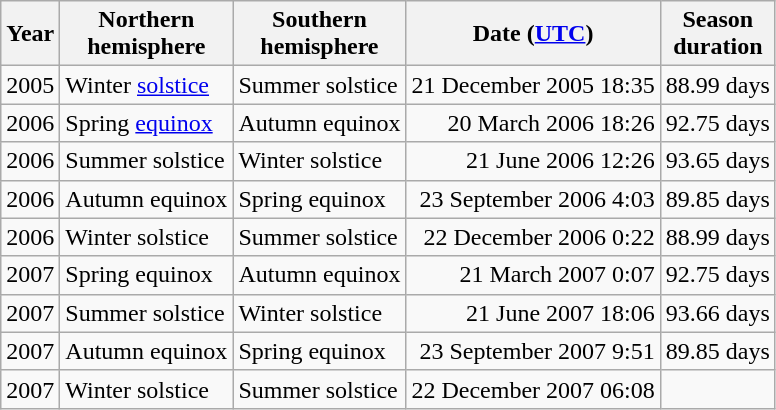<table class="wikitable" style="margin: 0 0 1em 1em">
<tr>
<th>Year</th>
<th>Northern<br>hemisphere</th>
<th>Southern<br>hemisphere</th>
<th>Date (<a href='#'>UTC</a>)</th>
<th>Season<br>duration</th>
</tr>
<tr>
<td>2005</td>
<td>Winter <a href='#'>solstice</a></td>
<td>Summer solstice</td>
<td style="text-align:right">21 December 2005 18:35</td>
<td style="text-align:right">88.99 days</td>
</tr>
<tr>
<td>2006</td>
<td>Spring <a href='#'>equinox</a></td>
<td>Autumn equinox</td>
<td style="text-align:right">20 March 2006 18:26</td>
<td style="text-align:right">92.75 days</td>
</tr>
<tr>
<td>2006</td>
<td>Summer solstice</td>
<td>Winter solstice</td>
<td style="text-align:right">21 June 2006 12:26</td>
<td align="right">93.65 days</td>
</tr>
<tr>
<td>2006</td>
<td>Autumn equinox</td>
<td>Spring equinox</td>
<td style="text-align:right">23 September 2006 4:03</td>
<td style="text-align:right">89.85 days</td>
</tr>
<tr>
<td>2006</td>
<td>Winter solstice</td>
<td>Summer solstice</td>
<td style="text-align:right">22 December 2006 0:22</td>
<td style="text-align:right">88.99 days</td>
</tr>
<tr>
<td>2007</td>
<td>Spring equinox</td>
<td>Autumn equinox</td>
<td style="text-align:right">21 March 2007 0:07</td>
<td style="text-align:right">92.75 days</td>
</tr>
<tr>
<td>2007</td>
<td>Summer solstice</td>
<td>Winter solstice</td>
<td style="text-align:right">21 June 2007 18:06</td>
<td style="text-align:right">93.66 days</td>
</tr>
<tr>
<td>2007</td>
<td>Autumn equinox</td>
<td>Spring equinox</td>
<td style="text-align:right">23 September 2007 9:51</td>
<td style="text-align:right">89.85 days</td>
</tr>
<tr>
<td>2007</td>
<td>Winter solstice</td>
<td>Summer solstice</td>
<td style="text-align:right">22 December 2007 06:08</td>
<td> </td>
</tr>
</table>
